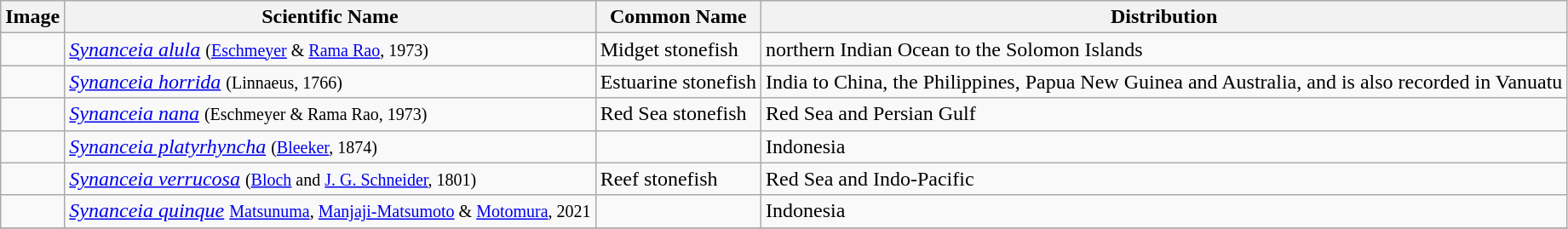<table class="wikitable">
<tr>
<th>Image</th>
<th>Scientific Name</th>
<th>Common Name</th>
<th>Distribution</th>
</tr>
<tr>
<td></td>
<td><em><a href='#'>Synanceia alula</a></em> <small>(<a href='#'>Eschmeyer</a> & <a href='#'>Rama Rao</a>, 1973)</small></td>
<td>Midget stonefish</td>
<td>northern Indian Ocean to the Solomon Islands</td>
</tr>
<tr>
<td></td>
<td><em><a href='#'>Synanceia horrida</a></em> <small>(Linnaeus, 1766)</small></td>
<td>Estuarine stonefish</td>
<td>India to China, the Philippines, Papua New Guinea and Australia, and is also recorded in Vanuatu</td>
</tr>
<tr>
<td></td>
<td><em><a href='#'>Synanceia nana</a></em> <small>(Eschmeyer & Rama Rao, 1973)</small></td>
<td>Red Sea stonefish</td>
<td>Red Sea and Persian Gulf</td>
</tr>
<tr>
<td></td>
<td><em><a href='#'>Synanceia platyrhyncha</a></em> <small>(<a href='#'>Bleeker</a>, 1874)</small></td>
<td></td>
<td>Indonesia</td>
</tr>
<tr>
<td></td>
<td><em><a href='#'>Synanceia verrucosa</a></em>  <small>(<a href='#'>Bloch</a> and <a href='#'>J. G. Schneider</a>, 1801)</small></td>
<td>Reef stonefish</td>
<td>Red Sea and Indo-Pacific</td>
</tr>
<tr>
<td></td>
<td><em><a href='#'>Synanceia quinque</a></em> <small><a href='#'>Matsunuma</a>, <a href='#'>Manjaji‑Matsumoto</a> & <a href='#'>Motomura</a>, 2021</small></td>
<td></td>
<td>Indonesia</td>
</tr>
<tr>
</tr>
</table>
